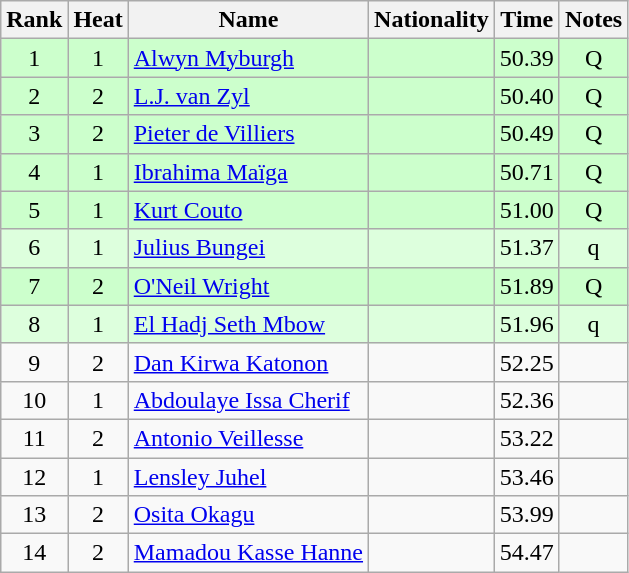<table class="wikitable sortable" style="text-align:center">
<tr>
<th>Rank</th>
<th>Heat</th>
<th>Name</th>
<th>Nationality</th>
<th>Time</th>
<th>Notes</th>
</tr>
<tr bgcolor=ccffcc>
<td>1</td>
<td>1</td>
<td align=left><a href='#'>Alwyn Myburgh</a></td>
<td align=left></td>
<td>50.39</td>
<td>Q</td>
</tr>
<tr bgcolor=ccffcc>
<td>2</td>
<td>2</td>
<td align=left><a href='#'>L.J. van Zyl</a></td>
<td align=left></td>
<td>50.40</td>
<td>Q</td>
</tr>
<tr bgcolor=ccffcc>
<td>3</td>
<td>2</td>
<td align=left><a href='#'>Pieter de Villiers</a></td>
<td align=left></td>
<td>50.49</td>
<td>Q</td>
</tr>
<tr bgcolor=ccffcc>
<td>4</td>
<td>1</td>
<td align=left><a href='#'>Ibrahima Maïga</a></td>
<td align=left></td>
<td>50.71</td>
<td>Q</td>
</tr>
<tr bgcolor=ccffcc>
<td>5</td>
<td>1</td>
<td align=left><a href='#'>Kurt Couto</a></td>
<td align=left></td>
<td>51.00</td>
<td>Q</td>
</tr>
<tr bgcolor=ddffdd>
<td>6</td>
<td>1</td>
<td align=left><a href='#'>Julius Bungei</a></td>
<td align=left></td>
<td>51.37</td>
<td>q</td>
</tr>
<tr bgcolor=ccffcc>
<td>7</td>
<td>2</td>
<td align=left><a href='#'>O'Neil Wright</a></td>
<td align=left></td>
<td>51.89</td>
<td>Q</td>
</tr>
<tr bgcolor=ddffdd>
<td>8</td>
<td>1</td>
<td align=left><a href='#'>El Hadj Seth Mbow</a></td>
<td align=left></td>
<td>51.96</td>
<td>q</td>
</tr>
<tr>
<td>9</td>
<td>2</td>
<td align=left><a href='#'>Dan Kirwa Katonon</a></td>
<td align=left></td>
<td>52.25</td>
<td></td>
</tr>
<tr>
<td>10</td>
<td>1</td>
<td align=left><a href='#'>Abdoulaye Issa Cherif</a></td>
<td align=left></td>
<td>52.36</td>
<td></td>
</tr>
<tr>
<td>11</td>
<td>2</td>
<td align=left><a href='#'>Antonio Veillesse</a></td>
<td align=left></td>
<td>53.22</td>
<td></td>
</tr>
<tr>
<td>12</td>
<td>1</td>
<td align=left><a href='#'>Lensley Juhel</a></td>
<td align=left></td>
<td>53.46</td>
<td></td>
</tr>
<tr>
<td>13</td>
<td>2</td>
<td align=left><a href='#'>Osita Okagu</a></td>
<td align=left></td>
<td>53.99</td>
<td></td>
</tr>
<tr>
<td>14</td>
<td>2</td>
<td align=left><a href='#'>Mamadou Kasse Hanne</a></td>
<td align=left></td>
<td>54.47</td>
<td></td>
</tr>
</table>
